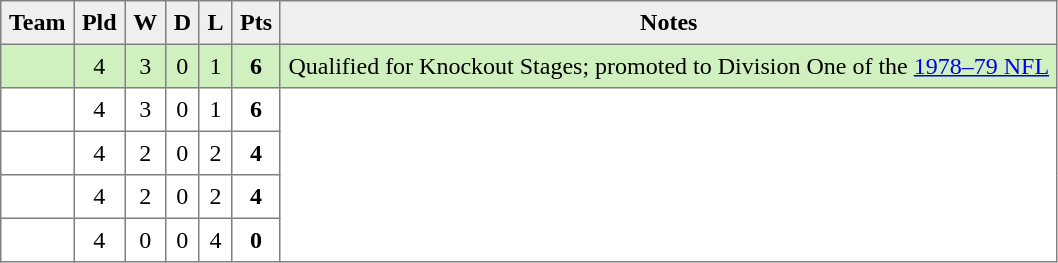<table style=border-collapse:collapse border=1 cellspacing=0 cellpadding=5>
<tr align=center bgcolor=#efefef>
<th>Team</th>
<th>Pld</th>
<th>W</th>
<th>D</th>
<th>L</th>
<th>Pts</th>
<th>Notes</th>
</tr>
<tr align=center style="background:#D0F0C0;">
<td style="text-align:left;"> </td>
<td>4</td>
<td>3</td>
<td>0</td>
<td>1</td>
<td><strong>6</strong></td>
<td rowspan=1>Qualified for Knockout Stages; promoted to Division One of the <a href='#'>1978–79 NFL</a></td>
</tr>
<tr align=center style="background:#FFFFFF;">
<td style="text-align:left;"> </td>
<td>4</td>
<td>3</td>
<td>0</td>
<td>1</td>
<td><strong>6</strong></td>
<td rowspan=4></td>
</tr>
<tr align=center style="background:#FFFFFF;">
<td style="text-align:left;"> </td>
<td>4</td>
<td>2</td>
<td>0</td>
<td>2</td>
<td><strong>4</strong></td>
</tr>
<tr align=center style="background:#FFFFFF;">
<td style="text-align:left;"> </td>
<td>4</td>
<td>2</td>
<td>0</td>
<td>2</td>
<td><strong>4</strong></td>
</tr>
<tr align=center style="background:#FFFFFF;">
<td style="text-align:left;"> </td>
<td>4</td>
<td>0</td>
<td>0</td>
<td>4</td>
<td><strong>0</strong></td>
</tr>
</table>
